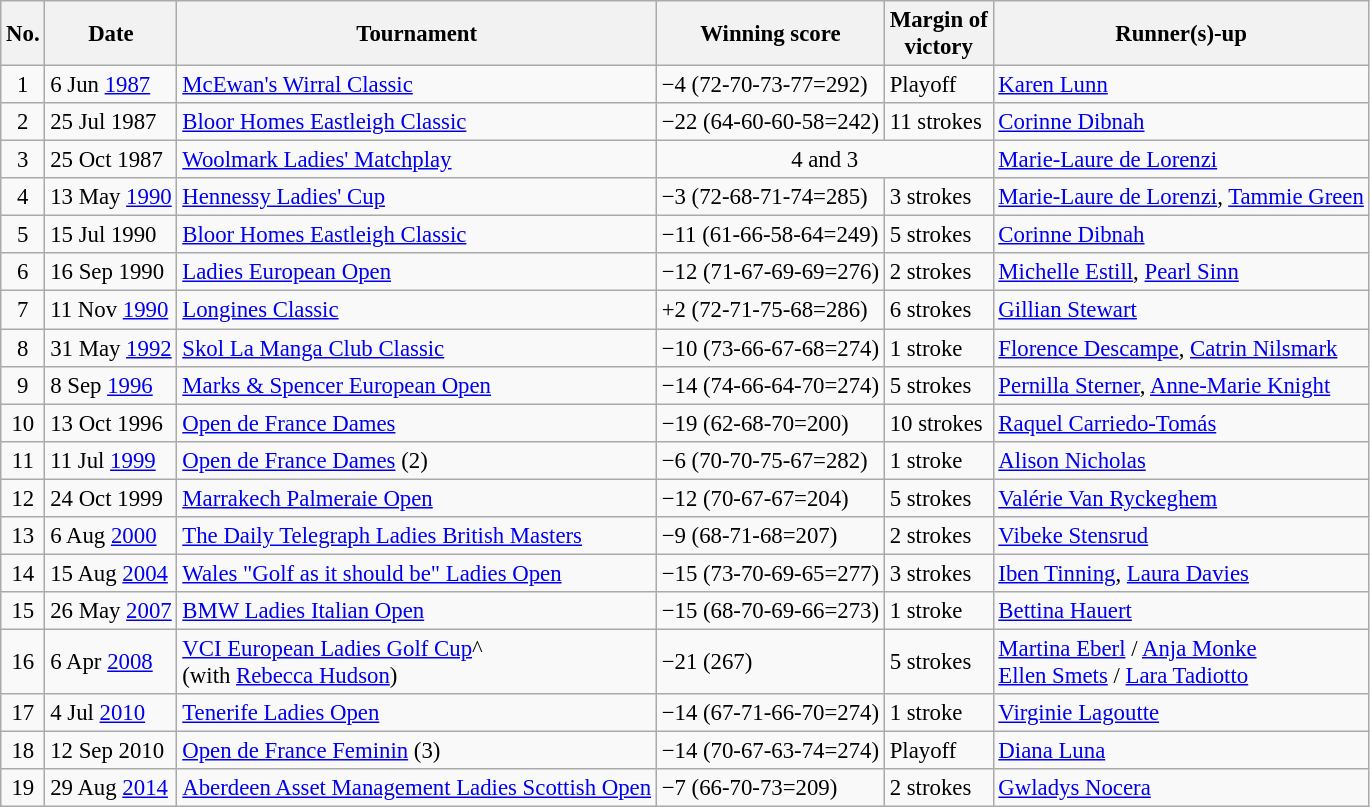<table class="wikitable" style="font-size:95%;">
<tr>
<th>No.</th>
<th>Date</th>
<th>Tournament</th>
<th>Winning score</th>
<th>Margin of<br>victory</th>
<th>Runner(s)-up</th>
</tr>
<tr>
<td align=center>1</td>
<td>6 Jun <a href='#'>1987</a></td>
<td><a href='#'>McEwan's Wirral Classic</a></td>
<td>−4 (72-70-73-77=292)</td>
<td>Playoff</td>
<td> <a href='#'>Karen Lunn</a></td>
</tr>
<tr>
<td align=center>2</td>
<td>25 Jul 1987</td>
<td><a href='#'>Bloor Homes Eastleigh Classic</a></td>
<td>−22 (64-60-60-58=242)</td>
<td>11 strokes</td>
<td> <a href='#'>Corinne Dibnah</a></td>
</tr>
<tr>
<td align=center>3</td>
<td>25 Oct 1987</td>
<td><a href='#'>Woolmark Ladies' Matchplay</a></td>
<td colspan=2 align=center>4 and 3</td>
<td> <a href='#'>Marie-Laure de Lorenzi</a></td>
</tr>
<tr>
<td align=center>4</td>
<td>13 May <a href='#'>1990</a></td>
<td><a href='#'>Hennessy Ladies' Cup</a></td>
<td>−3 (72-68-71-74=285)</td>
<td>3 strokes</td>
<td> <a href='#'>Marie-Laure de Lorenzi</a>,  <a href='#'>Tammie Green</a></td>
</tr>
<tr>
<td align=center>5</td>
<td>15 Jul 1990</td>
<td><a href='#'>Bloor Homes Eastleigh Classic</a></td>
<td>−11 (61-66-58-64=249)</td>
<td>5 strokes</td>
<td> <a href='#'>Corinne Dibnah</a></td>
</tr>
<tr>
<td align=center>6</td>
<td>16 Sep 1990</td>
<td><a href='#'>Ladies European Open</a></td>
<td>−12 (71-67-69-69=276)</td>
<td>2 strokes</td>
<td> <a href='#'>Michelle Estill</a>,  <a href='#'>Pearl Sinn</a></td>
</tr>
<tr>
<td align=center>7</td>
<td>11 Nov <a href='#'>1990</a></td>
<td><a href='#'>Longines Classic</a></td>
<td>+2 (72-71-75-68=286)</td>
<td>6 strokes</td>
<td> <a href='#'>Gillian Stewart</a></td>
</tr>
<tr>
<td align=center>8</td>
<td>31 May <a href='#'>1992</a></td>
<td><a href='#'>Skol La Manga Club Classic</a></td>
<td>−10 (73-66-67-68=274)</td>
<td>1 stroke</td>
<td> <a href='#'>Florence Descampe</a>,  <a href='#'>Catrin Nilsmark</a></td>
</tr>
<tr>
<td align=center>9</td>
<td>8 Sep <a href='#'>1996</a></td>
<td><a href='#'>Marks & Spencer European Open</a></td>
<td>−14 (74-66-64-70=274)</td>
<td>5 strokes</td>
<td> <a href='#'>Pernilla Sterner</a>,  <a href='#'>Anne-Marie Knight</a></td>
</tr>
<tr>
<td align=center>10</td>
<td>13 Oct 1996</td>
<td><a href='#'>Open de France Dames</a></td>
<td>−19 (62-68-70=200)</td>
<td>10 strokes</td>
<td> <a href='#'>Raquel Carriedo-Tomás</a></td>
</tr>
<tr>
<td align=center>11</td>
<td>11 Jul <a href='#'>1999</a></td>
<td><a href='#'>Open de France Dames</a> (2)</td>
<td>−6 (70-70-75-67=282)</td>
<td>1 stroke</td>
<td> <a href='#'>Alison Nicholas</a></td>
</tr>
<tr>
<td align=center>12</td>
<td>24 Oct 1999</td>
<td><a href='#'>Marrakech Palmeraie Open</a></td>
<td>−12 (70-67-67=204)</td>
<td>5 strokes</td>
<td> <a href='#'>Valérie Van Ryckeghem</a></td>
</tr>
<tr>
<td align=center>13</td>
<td>6 Aug <a href='#'>2000</a></td>
<td><a href='#'>The Daily Telegraph Ladies British Masters</a></td>
<td>−9 (68-71-68=207)</td>
<td>2 strokes</td>
<td> <a href='#'>Vibeke Stensrud</a></td>
</tr>
<tr>
<td align=center>14</td>
<td>15 Aug <a href='#'>2004</a></td>
<td><a href='#'>Wales "Golf as it should be" Ladies Open</a></td>
<td>−15 (73-70-69-65=277)</td>
<td>3 strokes</td>
<td> <a href='#'>Iben Tinning</a>,  <a href='#'>Laura Davies</a></td>
</tr>
<tr>
<td align=center>15</td>
<td>26 May <a href='#'>2007</a></td>
<td><a href='#'>BMW Ladies Italian Open</a></td>
<td>−15 (68-70-69-66=273)</td>
<td>1 stroke</td>
<td> <a href='#'>Bettina Hauert</a></td>
</tr>
<tr>
<td align=center>16</td>
<td>6 Apr <a href='#'>2008</a></td>
<td><a href='#'>VCI European Ladies Golf Cup</a>^<br>(with  <a href='#'>Rebecca Hudson</a>)</td>
<td>−21 (267)</td>
<td>5 strokes</td>
<td> <a href='#'>Martina Eberl</a> / <a href='#'>Anja Monke</a><br> <a href='#'>Ellen Smets</a> / <a href='#'>Lara Tadiotto</a></td>
</tr>
<tr>
<td align=center>17</td>
<td>4 Jul <a href='#'>2010</a></td>
<td><a href='#'>Tenerife Ladies Open</a></td>
<td>−14 (67-71-66-70=274)</td>
<td>1 stroke</td>
<td> <a href='#'>Virginie Lagoutte</a></td>
</tr>
<tr>
<td align=center>18</td>
<td>12 Sep 2010</td>
<td><a href='#'>Open de France Feminin</a> (3)</td>
<td>−14 (70-67-63-74=274)</td>
<td>Playoff</td>
<td> <a href='#'>Diana Luna</a></td>
</tr>
<tr>
<td align=center>19</td>
<td>29 Aug <a href='#'>2014</a></td>
<td><a href='#'>Aberdeen Asset Management Ladies Scottish Open</a></td>
<td>−7 (66-70-73=209)</td>
<td>2 strokes</td>
<td> <a href='#'>Gwladys Nocera</a></td>
</tr>
</table>
